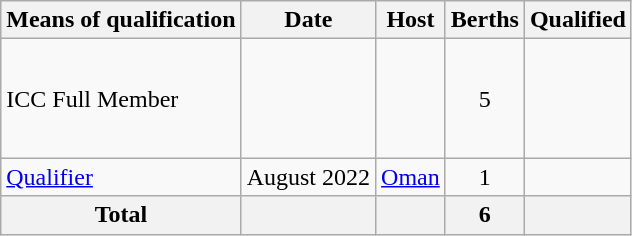<table class="wikitable">
<tr>
<th>Means of qualification</th>
<th>Date</th>
<th>Host</th>
<th>Berths</th>
<th>Qualified</th>
</tr>
<tr>
<td>ICC Full Member</td>
<td></td>
<td></td>
<td style="text-align:center;">5</td>
<td nowrap><br><br><br><br></td>
</tr>
<tr>
<td><a href='#'>Qualifier</a></td>
<td>August 2022</td>
<td> <a href='#'>Oman</a></td>
<td style="text-align:center;">1</td>
<td nowrap></td>
</tr>
<tr>
<th>Total</th>
<th></th>
<th></th>
<th>6</th>
<th></th>
</tr>
</table>
